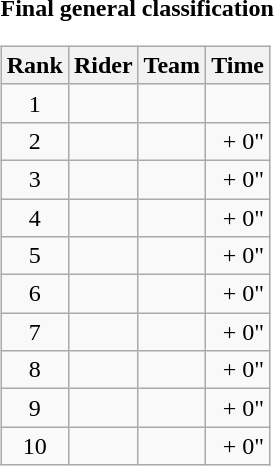<table>
<tr>
<td><strong>Final general classification</strong><br><table class="wikitable">
<tr>
<th scope="col">Rank</th>
<th scope="col">Rider</th>
<th scope="col">Team</th>
<th scope="col">Time</th>
</tr>
<tr>
<td style="text-align:center;">1</td>
<td></td>
<td></td>
<td style="text-align:right;"></td>
</tr>
<tr>
<td style="text-align:center;">2</td>
<td></td>
<td></td>
<td style="text-align:right;">+ 0"</td>
</tr>
<tr>
<td style="text-align:center;">3</td>
<td></td>
<td></td>
<td style="text-align:right;">+ 0"</td>
</tr>
<tr>
<td style="text-align:center;">4</td>
<td></td>
<td></td>
<td style="text-align:right;">+ 0"</td>
</tr>
<tr>
<td style="text-align:center;">5</td>
<td></td>
<td></td>
<td style="text-align:right;">+ 0"</td>
</tr>
<tr>
<td style="text-align:center;">6</td>
<td></td>
<td></td>
<td style="text-align:right;">+ 0"</td>
</tr>
<tr>
<td style="text-align:center;">7</td>
<td></td>
<td></td>
<td style="text-align:right;">+ 0"</td>
</tr>
<tr>
<td style="text-align:center;">8</td>
<td></td>
<td></td>
<td style="text-align:right;">+ 0"</td>
</tr>
<tr>
<td style="text-align:center;">9</td>
<td></td>
<td></td>
<td style="text-align:right;">+ 0"</td>
</tr>
<tr>
<td style="text-align:center;">10</td>
<td></td>
<td></td>
<td style="text-align:right;">+ 0"</td>
</tr>
</table>
</td>
</tr>
</table>
